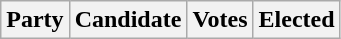<table class="wikitable">
<tr>
<th colspan="2">Party</th>
<th>Candidate</th>
<th>Votes</th>
<th>Elected<br>








</th>
</tr>
</table>
